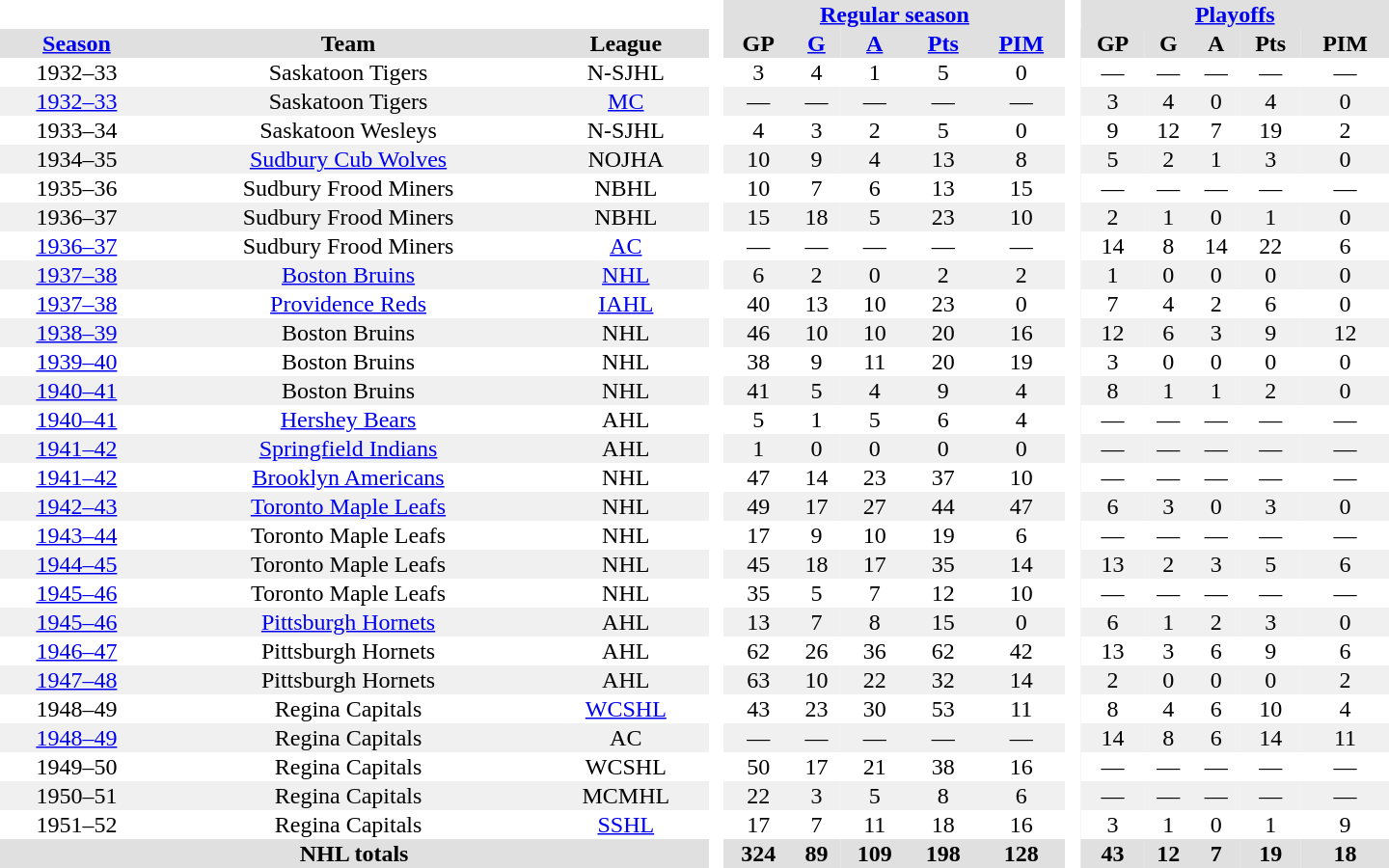<table border="0" cellpadding="1" cellspacing="0" style="text-align:center; width:60em">
<tr bgcolor="#e0e0e0">
<th colspan="3" bgcolor="#ffffff"> </th>
<th rowspan="99" bgcolor="#ffffff"> </th>
<th colspan="5"><a href='#'>Regular season</a></th>
<th rowspan="99" bgcolor="#ffffff"> </th>
<th colspan="5"><a href='#'>Playoffs</a></th>
</tr>
<tr bgcolor="#e0e0e0">
<th><a href='#'>Season</a></th>
<th>Team</th>
<th>League</th>
<th>GP</th>
<th><a href='#'>G</a></th>
<th><a href='#'>A</a></th>
<th><a href='#'>Pts</a></th>
<th><a href='#'>PIM</a></th>
<th>GP</th>
<th>G</th>
<th>A</th>
<th>Pts</th>
<th>PIM</th>
</tr>
<tr>
<td>1932–33</td>
<td>Saskatoon Tigers</td>
<td>N-SJHL</td>
<td>3</td>
<td>4</td>
<td>1</td>
<td>5</td>
<td>0</td>
<td>—</td>
<td>—</td>
<td>—</td>
<td>—</td>
<td>—</td>
</tr>
<tr bgcolor="#f0f0f0">
<td><a href='#'>1932–33</a></td>
<td>Saskatoon Tigers</td>
<td><a href='#'>MC</a></td>
<td>—</td>
<td>—</td>
<td>—</td>
<td>—</td>
<td>—</td>
<td>3</td>
<td>4</td>
<td>0</td>
<td>4</td>
<td>0</td>
</tr>
<tr>
<td>1933–34</td>
<td>Saskatoon Wesleys</td>
<td>N-SJHL</td>
<td>4</td>
<td>3</td>
<td>2</td>
<td>5</td>
<td>0</td>
<td>9</td>
<td>12</td>
<td>7</td>
<td>19</td>
<td>2</td>
</tr>
<tr bgcolor="#f0f0f0">
<td>1934–35</td>
<td><a href='#'>Sudbury Cub Wolves</a></td>
<td>NOJHA</td>
<td>10</td>
<td>9</td>
<td>4</td>
<td>13</td>
<td>8</td>
<td>5</td>
<td>2</td>
<td>1</td>
<td>3</td>
<td>0</td>
</tr>
<tr>
<td>1935–36</td>
<td>Sudbury Frood Miners</td>
<td>NBHL</td>
<td>10</td>
<td>7</td>
<td>6</td>
<td>13</td>
<td>15</td>
<td>—</td>
<td>—</td>
<td>—</td>
<td>—</td>
<td>—</td>
</tr>
<tr bgcolor="#f0f0f0">
<td>1936–37</td>
<td>Sudbury Frood Miners</td>
<td>NBHL</td>
<td>15</td>
<td>18</td>
<td>5</td>
<td>23</td>
<td>10</td>
<td>2</td>
<td>1</td>
<td>0</td>
<td>1</td>
<td>0</td>
</tr>
<tr>
<td><a href='#'>1936–37</a></td>
<td>Sudbury Frood Miners</td>
<td><a href='#'>AC</a></td>
<td>—</td>
<td>—</td>
<td>—</td>
<td>—</td>
<td>—</td>
<td>14</td>
<td>8</td>
<td>14</td>
<td>22</td>
<td>6</td>
</tr>
<tr bgcolor="#f0f0f0">
<td><a href='#'>1937–38</a></td>
<td><a href='#'>Boston Bruins</a></td>
<td><a href='#'>NHL</a></td>
<td>6</td>
<td>2</td>
<td>0</td>
<td>2</td>
<td>2</td>
<td>1</td>
<td>0</td>
<td>0</td>
<td>0</td>
<td>0</td>
</tr>
<tr>
<td><a href='#'>1937–38</a></td>
<td><a href='#'>Providence Reds</a></td>
<td><a href='#'>IAHL</a></td>
<td>40</td>
<td>13</td>
<td>10</td>
<td>23</td>
<td>0</td>
<td>7</td>
<td>4</td>
<td>2</td>
<td>6</td>
<td>0</td>
</tr>
<tr bgcolor="#f0f0f0">
<td><a href='#'>1938–39</a></td>
<td>Boston Bruins</td>
<td>NHL</td>
<td>46</td>
<td>10</td>
<td>10</td>
<td>20</td>
<td>16</td>
<td>12</td>
<td>6</td>
<td>3</td>
<td>9</td>
<td>12</td>
</tr>
<tr>
<td><a href='#'>1939–40</a></td>
<td>Boston Bruins</td>
<td>NHL</td>
<td>38</td>
<td>9</td>
<td>11</td>
<td>20</td>
<td>19</td>
<td>3</td>
<td>0</td>
<td>0</td>
<td>0</td>
<td>0</td>
</tr>
<tr bgcolor="#f0f0f0">
<td><a href='#'>1940–41</a></td>
<td>Boston Bruins</td>
<td>NHL</td>
<td>41</td>
<td>5</td>
<td>4</td>
<td>9</td>
<td>4</td>
<td>8</td>
<td>1</td>
<td>1</td>
<td>2</td>
<td>0</td>
</tr>
<tr>
<td><a href='#'>1940–41</a></td>
<td><a href='#'>Hershey Bears</a></td>
<td>AHL</td>
<td>5</td>
<td>1</td>
<td>5</td>
<td>6</td>
<td>4</td>
<td>—</td>
<td>—</td>
<td>—</td>
<td>—</td>
<td>—</td>
</tr>
<tr bgcolor="#f0f0f0">
<td><a href='#'>1941–42</a></td>
<td><a href='#'>Springfield Indians</a></td>
<td>AHL</td>
<td>1</td>
<td>0</td>
<td>0</td>
<td>0</td>
<td>0</td>
<td>—</td>
<td>—</td>
<td>—</td>
<td>—</td>
<td>—</td>
</tr>
<tr>
<td><a href='#'>1941–42</a></td>
<td><a href='#'>Brooklyn Americans</a></td>
<td>NHL</td>
<td>47</td>
<td>14</td>
<td>23</td>
<td>37</td>
<td>10</td>
<td>—</td>
<td>—</td>
<td>—</td>
<td>—</td>
<td>—</td>
</tr>
<tr bgcolor="#f0f0f0">
<td><a href='#'>1942–43</a></td>
<td><a href='#'>Toronto Maple Leafs</a></td>
<td>NHL</td>
<td>49</td>
<td>17</td>
<td>27</td>
<td>44</td>
<td>47</td>
<td>6</td>
<td>3</td>
<td>0</td>
<td>3</td>
<td>0</td>
</tr>
<tr>
<td><a href='#'>1943–44</a></td>
<td>Toronto Maple Leafs</td>
<td>NHL</td>
<td>17</td>
<td>9</td>
<td>10</td>
<td>19</td>
<td>6</td>
<td>—</td>
<td>—</td>
<td>—</td>
<td>—</td>
<td>—</td>
</tr>
<tr bgcolor="#f0f0f0">
<td><a href='#'>1944–45</a></td>
<td>Toronto Maple Leafs</td>
<td>NHL</td>
<td>45</td>
<td>18</td>
<td>17</td>
<td>35</td>
<td>14</td>
<td>13</td>
<td>2</td>
<td>3</td>
<td>5</td>
<td>6</td>
</tr>
<tr>
<td><a href='#'>1945–46</a></td>
<td>Toronto Maple Leafs</td>
<td>NHL</td>
<td>35</td>
<td>5</td>
<td>7</td>
<td>12</td>
<td>10</td>
<td>—</td>
<td>—</td>
<td>—</td>
<td>—</td>
<td>—</td>
</tr>
<tr bgcolor="#f0f0f0">
<td><a href='#'>1945–46</a></td>
<td><a href='#'>Pittsburgh Hornets</a></td>
<td>AHL</td>
<td>13</td>
<td>7</td>
<td>8</td>
<td>15</td>
<td>0</td>
<td>6</td>
<td>1</td>
<td>2</td>
<td>3</td>
<td>0</td>
</tr>
<tr>
<td><a href='#'>1946–47</a></td>
<td>Pittsburgh Hornets</td>
<td>AHL</td>
<td>62</td>
<td>26</td>
<td>36</td>
<td>62</td>
<td>42</td>
<td>13</td>
<td>3</td>
<td>6</td>
<td>9</td>
<td>6</td>
</tr>
<tr bgcolor="#f0f0f0">
<td><a href='#'>1947–48</a></td>
<td>Pittsburgh Hornets</td>
<td>AHL</td>
<td>63</td>
<td>10</td>
<td>22</td>
<td>32</td>
<td>14</td>
<td>2</td>
<td>0</td>
<td>0</td>
<td>0</td>
<td>2</td>
</tr>
<tr>
<td>1948–49</td>
<td>Regina Capitals</td>
<td><a href='#'>WCSHL</a></td>
<td>43</td>
<td>23</td>
<td>30</td>
<td>53</td>
<td>11</td>
<td>8</td>
<td>4</td>
<td>6</td>
<td>10</td>
<td>4</td>
</tr>
<tr bgcolor="#f0f0f0">
<td><a href='#'>1948–49</a></td>
<td>Regina Capitals</td>
<td>AC</td>
<td>—</td>
<td>—</td>
<td>—</td>
<td>—</td>
<td>—</td>
<td>14</td>
<td>8</td>
<td>6</td>
<td>14</td>
<td>11</td>
</tr>
<tr>
<td>1949–50</td>
<td>Regina Capitals</td>
<td>WCSHL</td>
<td>50</td>
<td>17</td>
<td>21</td>
<td>38</td>
<td>16</td>
<td>—</td>
<td>—</td>
<td>—</td>
<td>—</td>
<td>—</td>
</tr>
<tr bgcolor="#f0f0f0">
<td>1950–51</td>
<td>Regina Capitals</td>
<td>MCMHL</td>
<td>22</td>
<td>3</td>
<td>5</td>
<td>8</td>
<td>6</td>
<td>—</td>
<td>—</td>
<td>—</td>
<td>—</td>
<td>—</td>
</tr>
<tr>
<td>1951–52</td>
<td>Regina Capitals</td>
<td><a href='#'>SSHL</a></td>
<td>17</td>
<td>7</td>
<td>11</td>
<td>18</td>
<td>16</td>
<td>3</td>
<td>1</td>
<td>0</td>
<td>1</td>
<td>9</td>
</tr>
<tr bgcolor="#e0e0e0">
<th colspan="3">NHL totals</th>
<th>324</th>
<th>89</th>
<th>109</th>
<th>198</th>
<th>128</th>
<th>43</th>
<th>12</th>
<th>7</th>
<th>19</th>
<th>18</th>
</tr>
</table>
